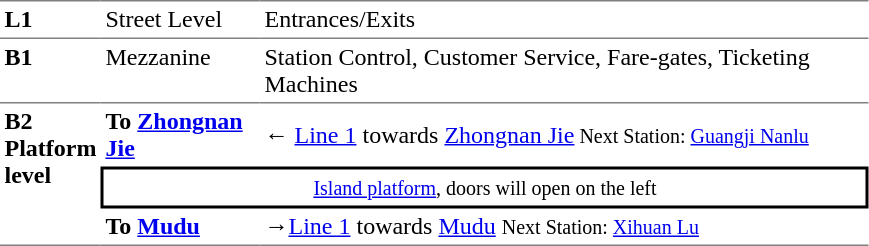<table table border=0 cellspacing=0 cellpadding=3>
<tr>
<td style="border-top:solid 1px gray;border-bottom:solid 1px gray;" valign=top width=50><strong>L1</strong></td>
<td style="border-top:solid 1px gray;border-bottom:solid 1px gray;" valign=top width=100>Street Level</td>
<td style="border-top:solid 1px gray;border-bottom:solid 1px gray;" valign=top width=400>Entrances/Exits</td>
</tr>
<tr>
<td valign=top width=50><strong>B1</strong></td>
<td valign=top width=100>Mezzanine</td>
<td valign=top width=400>Station Control, Customer Service, Fare-gates, Ticketing Machines</td>
</tr>
<tr>
<td style="border-top:solid 1px gray;border-bottom:solid 1px gray;" valign=top width=50 rowspan=3><strong>B2<br>Platform level</strong></td>
<td style="border-top:solid 1px gray;" width=100><span><strong>To <a href='#'>Zhongnan Jie</a></strong></span></td>
<td style="border-top:solid 1px gray;" width=400>← <a href='#'>Line 1</a>  towards <a href='#'>Zhongnan Jie</a><small> Next Station: <a href='#'>Guangji Nanlu</a></small></td>
</tr>
<tr>
<td style="border-bottom:solid 2px black;border-top:solid 2px black;border-right:solid 2px black;border-left:solid 2px black;text-align:center;" colspan=2><small><a href='#'>Island platform</a>, doors will open on the left</small></td>
</tr>
<tr>
<td style="border-bottom:solid 1px gray;"><span><strong>To <a href='#'>Mudu</a></strong></span></td>
<td style="border-bottom:solid 1px gray;">→<a href='#'>Line 1</a>  towards <a href='#'>Mudu</a> <small>  Next Station: <a href='#'>Xihuan Lu</a></small></td>
</tr>
</table>
